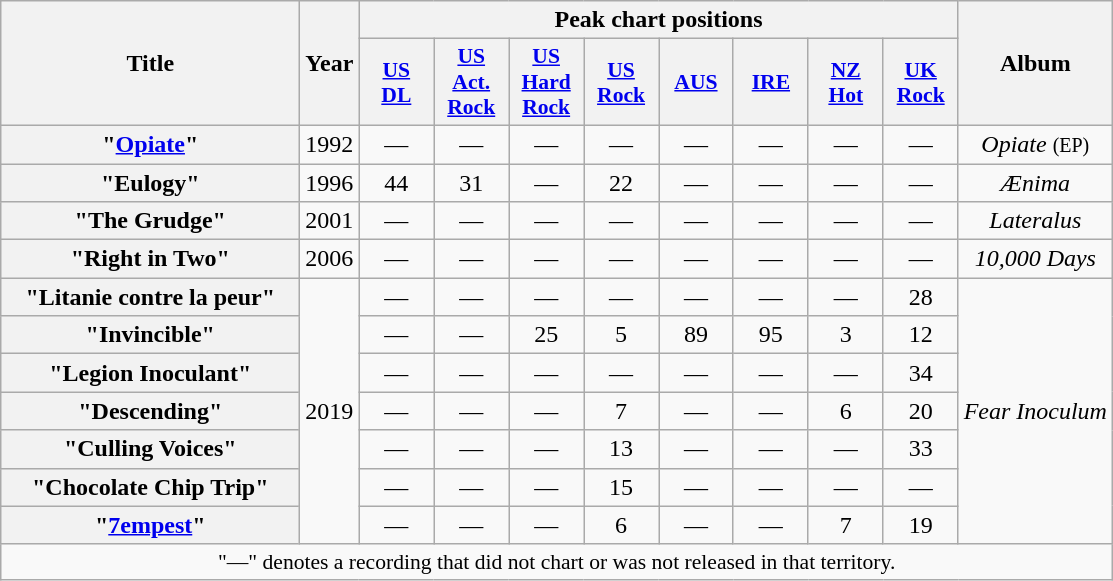<table class="wikitable plainrowheaders" style="text-align:center;">
<tr>
<th scope="col" rowspan="2" style="width:12em;">Title</th>
<th scope="col" rowspan="2">Year</th>
<th scope="col" colspan="8">Peak chart positions</th>
<th scope="col" rowspan="2">Album</th>
</tr>
<tr>
<th scope="col" style="width:3em;font-size:90%;"><a href='#'>US<br>DL</a><br></th>
<th scope="col" style="width:3em;font-size:90%;"><a href='#'>US<br>Act. Rock</a><br></th>
<th scope="col" style="width:3em;font-size:90%;"><a href='#'>US<br>Hard<br>Rock</a><br></th>
<th scope="col" style="width:3em;font-size:90%;"><a href='#'>US<br>Rock</a><br></th>
<th scope="col" style="width:3em;font-size:90%;"><a href='#'>AUS</a><br></th>
<th scope="col" style="width:3em;font-size:90%;"><a href='#'>IRE</a><br></th>
<th scope="col" style="width:3em;font-size:90%;"><a href='#'>NZ<br>Hot</a><br></th>
<th scope="col" style="width:3em;font-size:90%;"><a href='#'>UK<br>Rock</a><br></th>
</tr>
<tr>
<th scope="row">"<a href='#'>Opiate</a>"</th>
<td>1992</td>
<td>—</td>
<td>—</td>
<td>—</td>
<td>—</td>
<td>—</td>
<td>—</td>
<td>—</td>
<td>—</td>
<td><em>Opiate</em> <small>(EP)</small></td>
</tr>
<tr>
<th scope="row">"Eulogy"</th>
<td>1996</td>
<td>44</td>
<td>31</td>
<td>—</td>
<td>22</td>
<td>—</td>
<td>—</td>
<td>—</td>
<td>—</td>
<td><em>Ænima</em></td>
</tr>
<tr>
<th scope="row">"The Grudge"</th>
<td>2001</td>
<td>—</td>
<td>—</td>
<td>—</td>
<td>—</td>
<td>—</td>
<td>—</td>
<td>—</td>
<td>—</td>
<td><em>Lateralus</em></td>
</tr>
<tr>
<th scope="row">"Right in Two"</th>
<td>2006</td>
<td>—</td>
<td>—</td>
<td>—</td>
<td>—</td>
<td>—</td>
<td>—</td>
<td>—</td>
<td>—</td>
<td><em>10,000 Days</em></td>
</tr>
<tr>
<th scope="row">"Litanie contre la peur"</th>
<td rowspan="7">2019</td>
<td>—</td>
<td>—</td>
<td>—</td>
<td>—</td>
<td>—</td>
<td>—</td>
<td>—</td>
<td>28</td>
<td rowspan="7"><em>Fear Inoculum</em></td>
</tr>
<tr>
<th scope="row">"Invincible"</th>
<td>—</td>
<td>—</td>
<td>25</td>
<td>5</td>
<td>89</td>
<td>95</td>
<td>3</td>
<td>12</td>
</tr>
<tr>
<th scope="row">"Legion Inoculant"</th>
<td>—</td>
<td>—</td>
<td>—</td>
<td>—</td>
<td>—</td>
<td>—</td>
<td>—</td>
<td>34</td>
</tr>
<tr>
<th scope="row">"Descending"</th>
<td>—</td>
<td>—</td>
<td>—</td>
<td>7</td>
<td>—</td>
<td>—</td>
<td>6</td>
<td>20</td>
</tr>
<tr>
<th scope="row">"Culling Voices"</th>
<td>—</td>
<td>—</td>
<td>—</td>
<td>13</td>
<td>—</td>
<td>—</td>
<td>—</td>
<td>33</td>
</tr>
<tr>
<th scope="row">"Chocolate Chip Trip"</th>
<td>—</td>
<td>—</td>
<td>—</td>
<td>15</td>
<td>—</td>
<td>—</td>
<td>—</td>
<td>—</td>
</tr>
<tr>
<th scope="row">"<a href='#'>7empest</a>"</th>
<td>—</td>
<td>—</td>
<td>—</td>
<td>6</td>
<td>—</td>
<td>—</td>
<td>7</td>
<td>19</td>
</tr>
<tr>
<td colspan="12" style="font-size:90%">"—" denotes a recording that did not chart or was not released in that territory.</td>
</tr>
</table>
